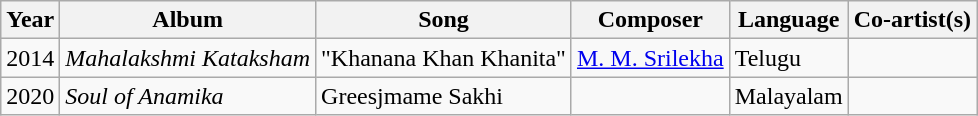<table class="wikitable">
<tr>
<th>Year</th>
<th>Album</th>
<th>Song</th>
<th>Composer</th>
<th>Language</th>
<th>Co-artist(s)</th>
</tr>
<tr>
<td>2014</td>
<td><em>Mahalakshmi Kataksham</em></td>
<td>"Khanana Khan Khanita"</td>
<td><a href='#'>M. M. Srilekha</a></td>
<td>Telugu</td>
<td></td>
</tr>
<tr>
<td>2020</td>
<td><em>Soul of Anamika</em></td>
<td>Greesjmame Sakhi</td>
<td></td>
<td>Malayalam</td>
</tr>
</table>
